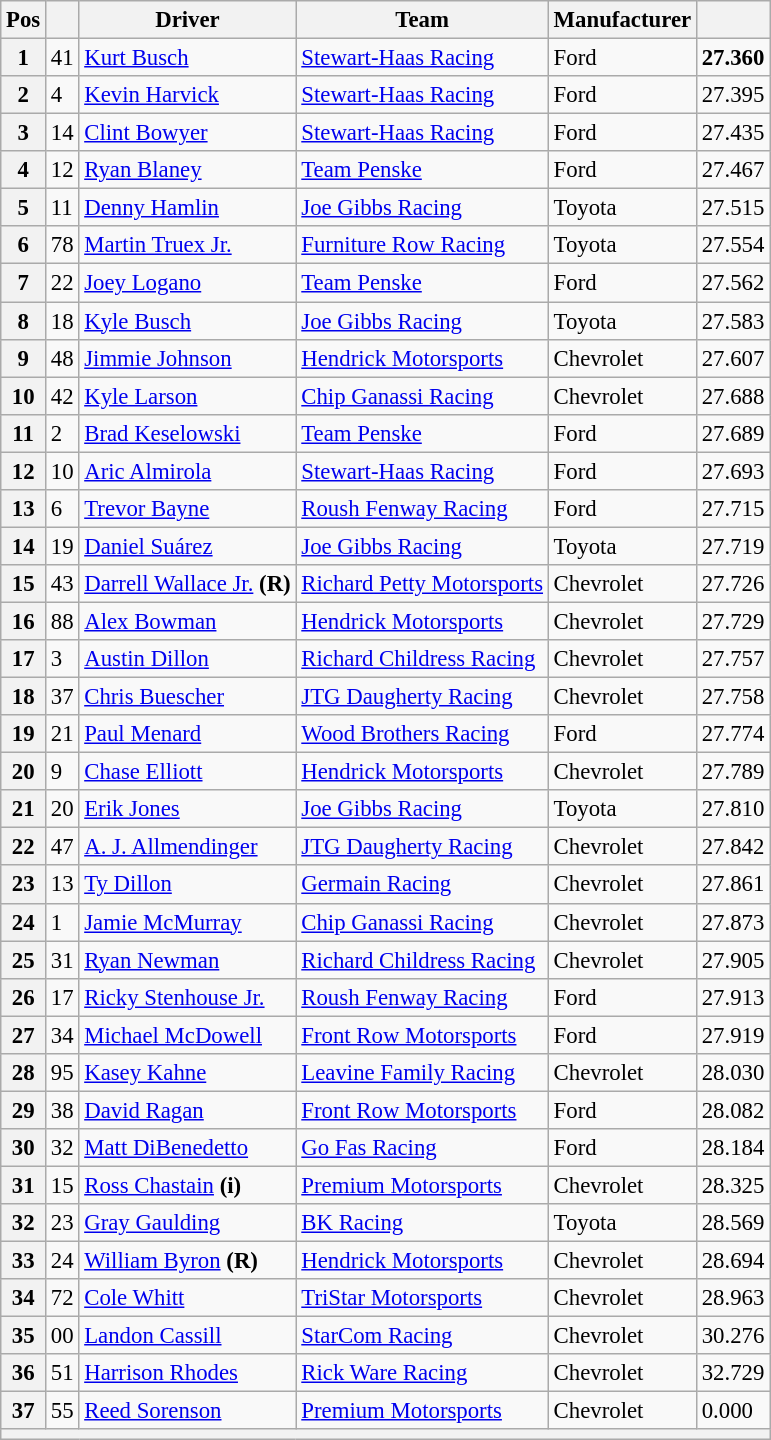<table class="wikitable" style="font-size:95%">
<tr>
<th>Pos</th>
<th></th>
<th>Driver</th>
<th>Team</th>
<th>Manufacturer</th>
<th></th>
</tr>
<tr>
<th>1</th>
<td>41</td>
<td><a href='#'>Kurt Busch</a></td>
<td><a href='#'>Stewart-Haas Racing</a></td>
<td>Ford</td>
<td><strong>27.360</strong></td>
</tr>
<tr>
<th>2</th>
<td>4</td>
<td><a href='#'>Kevin Harvick</a></td>
<td><a href='#'>Stewart-Haas Racing</a></td>
<td>Ford</td>
<td>27.395</td>
</tr>
<tr>
<th>3</th>
<td>14</td>
<td><a href='#'>Clint Bowyer</a></td>
<td><a href='#'>Stewart-Haas Racing</a></td>
<td>Ford</td>
<td>27.435</td>
</tr>
<tr>
<th>4</th>
<td>12</td>
<td><a href='#'>Ryan Blaney</a></td>
<td><a href='#'>Team Penske</a></td>
<td>Ford</td>
<td>27.467</td>
</tr>
<tr>
<th>5</th>
<td>11</td>
<td><a href='#'>Denny Hamlin</a></td>
<td><a href='#'>Joe Gibbs Racing</a></td>
<td>Toyota</td>
<td>27.515</td>
</tr>
<tr>
<th>6</th>
<td>78</td>
<td><a href='#'>Martin Truex Jr.</a></td>
<td><a href='#'>Furniture Row Racing</a></td>
<td>Toyota</td>
<td>27.554</td>
</tr>
<tr>
<th>7</th>
<td>22</td>
<td><a href='#'>Joey Logano</a></td>
<td><a href='#'>Team Penske</a></td>
<td>Ford</td>
<td>27.562</td>
</tr>
<tr>
<th>8</th>
<td>18</td>
<td><a href='#'>Kyle Busch</a></td>
<td><a href='#'>Joe Gibbs Racing</a></td>
<td>Toyota</td>
<td>27.583</td>
</tr>
<tr>
<th>9</th>
<td>48</td>
<td><a href='#'>Jimmie Johnson</a></td>
<td><a href='#'>Hendrick Motorsports</a></td>
<td>Chevrolet</td>
<td>27.607</td>
</tr>
<tr>
<th>10</th>
<td>42</td>
<td><a href='#'>Kyle Larson</a></td>
<td><a href='#'>Chip Ganassi Racing</a></td>
<td>Chevrolet</td>
<td>27.688</td>
</tr>
<tr>
<th>11</th>
<td>2</td>
<td><a href='#'>Brad Keselowski</a></td>
<td><a href='#'>Team Penske</a></td>
<td>Ford</td>
<td>27.689</td>
</tr>
<tr>
<th>12</th>
<td>10</td>
<td><a href='#'>Aric Almirola</a></td>
<td><a href='#'>Stewart-Haas Racing</a></td>
<td>Ford</td>
<td>27.693</td>
</tr>
<tr>
<th>13</th>
<td>6</td>
<td><a href='#'>Trevor Bayne</a></td>
<td><a href='#'>Roush Fenway Racing</a></td>
<td>Ford</td>
<td>27.715</td>
</tr>
<tr>
<th>14</th>
<td>19</td>
<td><a href='#'>Daniel Suárez</a></td>
<td><a href='#'>Joe Gibbs Racing</a></td>
<td>Toyota</td>
<td>27.719</td>
</tr>
<tr>
<th>15</th>
<td>43</td>
<td><a href='#'>Darrell Wallace Jr.</a> <strong>(R)</strong></td>
<td><a href='#'>Richard Petty Motorsports</a></td>
<td>Chevrolet</td>
<td>27.726</td>
</tr>
<tr>
<th>16</th>
<td>88</td>
<td><a href='#'>Alex Bowman</a></td>
<td><a href='#'>Hendrick Motorsports</a></td>
<td>Chevrolet</td>
<td>27.729</td>
</tr>
<tr>
<th>17</th>
<td>3</td>
<td><a href='#'>Austin Dillon</a></td>
<td><a href='#'>Richard Childress Racing</a></td>
<td>Chevrolet</td>
<td>27.757</td>
</tr>
<tr>
<th>18</th>
<td>37</td>
<td><a href='#'>Chris Buescher</a></td>
<td><a href='#'>JTG Daugherty Racing</a></td>
<td>Chevrolet</td>
<td>27.758</td>
</tr>
<tr>
<th>19</th>
<td>21</td>
<td><a href='#'>Paul Menard</a></td>
<td><a href='#'>Wood Brothers Racing</a></td>
<td>Ford</td>
<td>27.774</td>
</tr>
<tr>
<th>20</th>
<td>9</td>
<td><a href='#'>Chase Elliott</a></td>
<td><a href='#'>Hendrick Motorsports</a></td>
<td>Chevrolet</td>
<td>27.789</td>
</tr>
<tr>
<th>21</th>
<td>20</td>
<td><a href='#'>Erik Jones</a></td>
<td><a href='#'>Joe Gibbs Racing</a></td>
<td>Toyota</td>
<td>27.810</td>
</tr>
<tr>
<th>22</th>
<td>47</td>
<td><a href='#'>A. J. Allmendinger</a></td>
<td><a href='#'>JTG Daugherty Racing</a></td>
<td>Chevrolet</td>
<td>27.842</td>
</tr>
<tr>
<th>23</th>
<td>13</td>
<td><a href='#'>Ty Dillon</a></td>
<td><a href='#'>Germain Racing</a></td>
<td>Chevrolet</td>
<td>27.861</td>
</tr>
<tr>
<th>24</th>
<td>1</td>
<td><a href='#'>Jamie McMurray</a></td>
<td><a href='#'>Chip Ganassi Racing</a></td>
<td>Chevrolet</td>
<td>27.873</td>
</tr>
<tr>
<th>25</th>
<td>31</td>
<td><a href='#'>Ryan Newman</a></td>
<td><a href='#'>Richard Childress Racing</a></td>
<td>Chevrolet</td>
<td>27.905</td>
</tr>
<tr>
<th>26</th>
<td>17</td>
<td><a href='#'>Ricky Stenhouse Jr.</a></td>
<td><a href='#'>Roush Fenway Racing</a></td>
<td>Ford</td>
<td>27.913</td>
</tr>
<tr>
<th>27</th>
<td>34</td>
<td><a href='#'>Michael McDowell</a></td>
<td><a href='#'>Front Row Motorsports</a></td>
<td>Ford</td>
<td>27.919</td>
</tr>
<tr>
<th>28</th>
<td>95</td>
<td><a href='#'>Kasey Kahne</a></td>
<td><a href='#'>Leavine Family Racing</a></td>
<td>Chevrolet</td>
<td>28.030</td>
</tr>
<tr>
<th>29</th>
<td>38</td>
<td><a href='#'>David Ragan</a></td>
<td><a href='#'>Front Row Motorsports</a></td>
<td>Ford</td>
<td>28.082</td>
</tr>
<tr>
<th>30</th>
<td>32</td>
<td><a href='#'>Matt DiBenedetto</a></td>
<td><a href='#'>Go Fas Racing</a></td>
<td>Ford</td>
<td>28.184</td>
</tr>
<tr>
<th>31</th>
<td>15</td>
<td><a href='#'>Ross Chastain</a> <strong>(i)</strong></td>
<td><a href='#'>Premium Motorsports</a></td>
<td>Chevrolet</td>
<td>28.325</td>
</tr>
<tr>
<th>32</th>
<td>23</td>
<td><a href='#'>Gray Gaulding</a></td>
<td><a href='#'>BK Racing</a></td>
<td>Toyota</td>
<td>28.569</td>
</tr>
<tr>
<th>33</th>
<td>24</td>
<td><a href='#'>William Byron</a> <strong>(R)</strong></td>
<td><a href='#'>Hendrick Motorsports</a></td>
<td>Chevrolet</td>
<td>28.694</td>
</tr>
<tr>
<th>34</th>
<td>72</td>
<td><a href='#'>Cole Whitt</a></td>
<td><a href='#'>TriStar Motorsports</a></td>
<td>Chevrolet</td>
<td>28.963</td>
</tr>
<tr>
<th>35</th>
<td>00</td>
<td><a href='#'>Landon Cassill</a></td>
<td><a href='#'>StarCom Racing</a></td>
<td>Chevrolet</td>
<td>30.276</td>
</tr>
<tr>
<th>36</th>
<td>51</td>
<td><a href='#'>Harrison Rhodes</a></td>
<td><a href='#'>Rick Ware Racing</a></td>
<td>Chevrolet</td>
<td>32.729</td>
</tr>
<tr>
<th>37</th>
<td>55</td>
<td><a href='#'>Reed Sorenson</a></td>
<td><a href='#'>Premium Motorsports</a></td>
<td>Chevrolet</td>
<td>0.000</td>
</tr>
<tr>
<th colspan="8"></th>
</tr>
</table>
